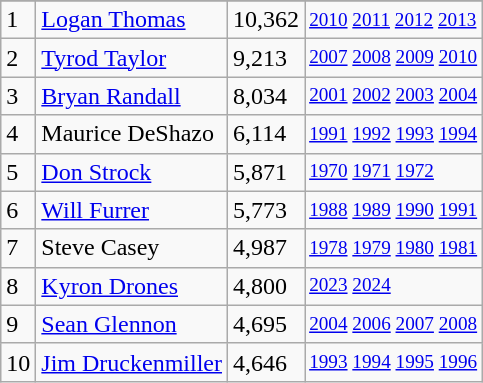<table class="wikitable">
<tr>
</tr>
<tr>
<td>1</td>
<td><a href='#'>Logan Thomas</a></td>
<td><abbr>10,362</abbr></td>
<td style="font-size:80%;"><a href='#'>2010</a> <a href='#'>2011</a> <a href='#'>2012</a> <a href='#'>2013</a></td>
</tr>
<tr>
<td>2</td>
<td><a href='#'>Tyrod Taylor</a></td>
<td><abbr>9,213</abbr></td>
<td style="font-size:80%;"><a href='#'>2007</a> <a href='#'>2008</a> <a href='#'>2009</a> <a href='#'>2010</a></td>
</tr>
<tr>
<td>3</td>
<td><a href='#'>Bryan Randall</a></td>
<td><abbr>8,034</abbr></td>
<td style="font-size:80%;"><a href='#'>2001</a> <a href='#'>2002</a> <a href='#'>2003</a> <a href='#'>2004</a></td>
</tr>
<tr>
<td>4</td>
<td>Maurice DeShazo</td>
<td><abbr>6,114</abbr></td>
<td style="font-size:80%;"><a href='#'>1991</a> <a href='#'>1992</a> <a href='#'>1993</a> <a href='#'>1994</a></td>
</tr>
<tr>
<td>5</td>
<td><a href='#'>Don Strock</a></td>
<td><abbr>5,871</abbr></td>
<td style="font-size:80%;"><a href='#'>1970</a> <a href='#'>1971</a> <a href='#'>1972</a></td>
</tr>
<tr>
<td>6</td>
<td><a href='#'>Will Furrer</a></td>
<td><abbr>5,773</abbr></td>
<td style="font-size:80%;"><a href='#'>1988</a> <a href='#'>1989</a> <a href='#'>1990</a> <a href='#'>1991</a></td>
</tr>
<tr>
<td>7</td>
<td>Steve Casey</td>
<td><abbr>4,987</abbr></td>
<td style="font-size:80%;"><a href='#'>1978</a> <a href='#'>1979</a> <a href='#'>1980</a> <a href='#'>1981</a></td>
</tr>
<tr>
<td>8</td>
<td><a href='#'>Kyron Drones</a></td>
<td><abbr>4,800</abbr></td>
<td style="font-size:80%;"><a href='#'>2023</a> <a href='#'>2024</a></td>
</tr>
<tr>
<td>9</td>
<td><a href='#'>Sean Glennon</a></td>
<td><abbr>4,695</abbr></td>
<td style="font-size:80%;"><a href='#'>2004</a> <a href='#'>2006</a> <a href='#'>2007</a> <a href='#'>2008</a></td>
</tr>
<tr>
<td>10</td>
<td><a href='#'>Jim Druckenmiller</a></td>
<td><abbr>4,646</abbr></td>
<td style="font-size:80%;"><a href='#'>1993</a> <a href='#'>1994</a> <a href='#'>1995</a> <a href='#'>1996</a></td>
</tr>
</table>
